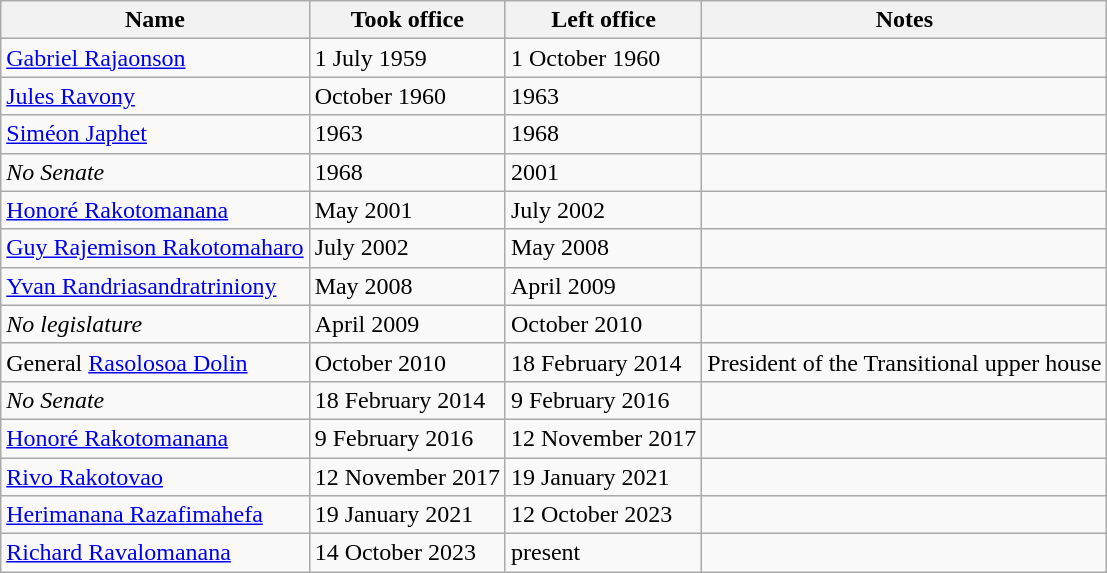<table class="wikitable">
<tr>
<th>Name</th>
<th>Took office</th>
<th>Left office</th>
<th>Notes</th>
</tr>
<tr>
<td><a href='#'>Gabriel Rajaonson</a></td>
<td>1 July 1959</td>
<td>1 October 1960</td>
<td></td>
</tr>
<tr>
<td><a href='#'>Jules Ravony</a></td>
<td>October 1960</td>
<td>1963</td>
<td></td>
</tr>
<tr>
<td><a href='#'>Siméon Japhet</a></td>
<td>1963</td>
<td>1968</td>
<td></td>
</tr>
<tr>
<td><em>No Senate</em></td>
<td>1968</td>
<td>2001</td>
<td></td>
</tr>
<tr>
<td><a href='#'>Honoré Rakotomanana</a></td>
<td>May 2001</td>
<td>July 2002</td>
<td></td>
</tr>
<tr>
<td><a href='#'>Guy Rajemison Rakotomaharo</a></td>
<td>July 2002</td>
<td>May 2008</td>
<td></td>
</tr>
<tr>
<td><a href='#'>Yvan Randriasandratriniony</a></td>
<td>May 2008</td>
<td>April 2009</td>
<td></td>
</tr>
<tr>
<td><em>No legislature</em></td>
<td>April 2009</td>
<td>October 2010</td>
<td></td>
</tr>
<tr>
<td>General <a href='#'>Rasolosoa Dolin</a></td>
<td>October 2010</td>
<td>18 February 2014</td>
<td>President of the Transitional upper house</td>
</tr>
<tr>
<td><em>No Senate</em></td>
<td>18 February 2014</td>
<td>9 February 2016</td>
<td></td>
</tr>
<tr>
<td><a href='#'>Honoré Rakotomanana</a></td>
<td>9 February 2016</td>
<td>12 November 2017</td>
<td></td>
</tr>
<tr>
<td><a href='#'>Rivo Rakotovao</a></td>
<td>12 November 2017</td>
<td>19 January 2021</td>
<td></td>
</tr>
<tr>
<td><a href='#'>Herimanana Razafimahefa</a></td>
<td>19 January 2021</td>
<td>12 October 2023</td>
<td></td>
</tr>
<tr>
<td><a href='#'>Richard Ravalomanana</a></td>
<td>14 October 2023</td>
<td>present</td>
<td></td>
</tr>
</table>
